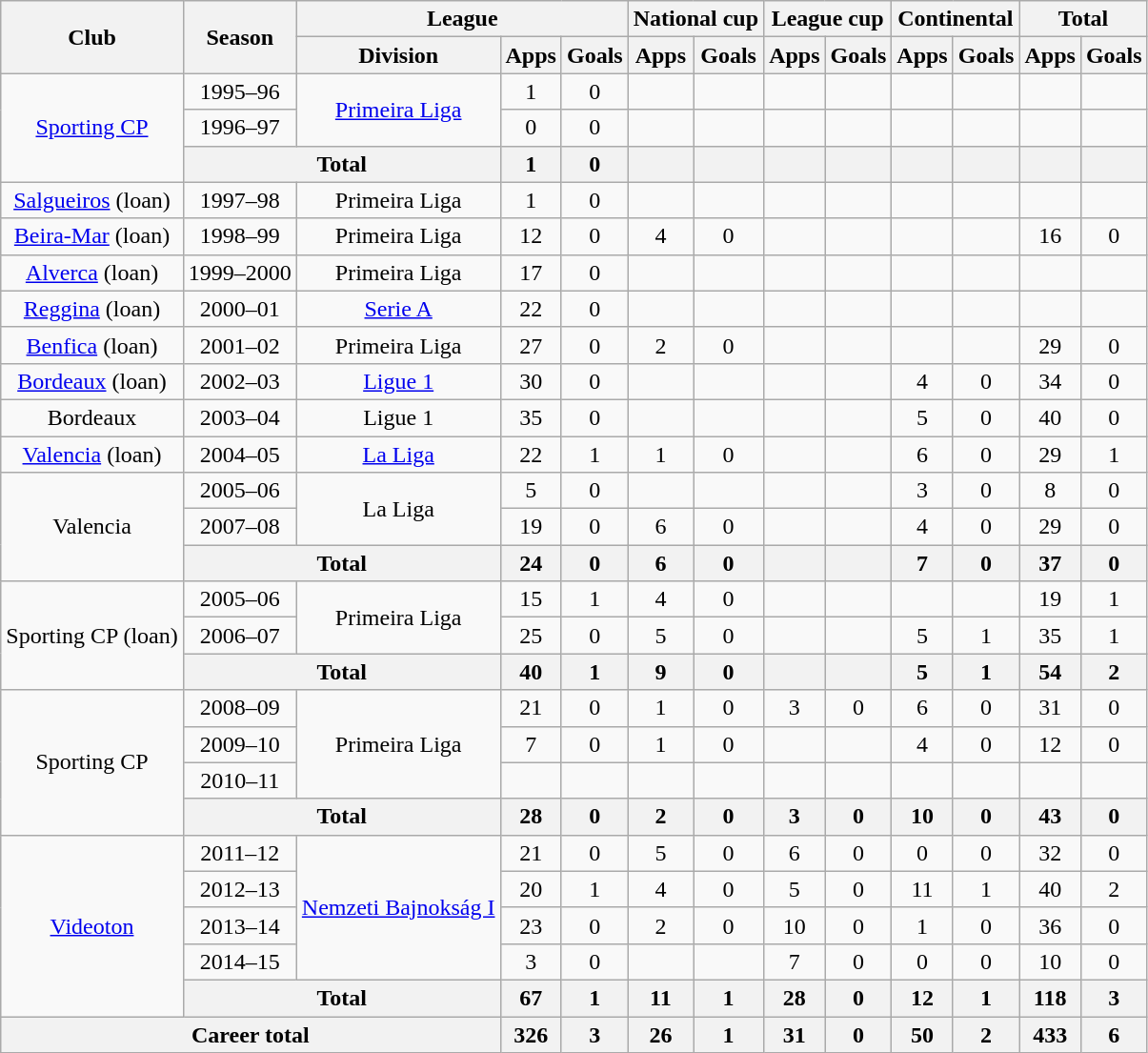<table class="wikitable" style="text-align:center">
<tr>
<th rowspan="2">Club</th>
<th rowspan="2">Season</th>
<th colspan="3">League</th>
<th colspan="2">National cup</th>
<th colspan="2">League cup</th>
<th colspan="2">Continental</th>
<th colspan="2">Total</th>
</tr>
<tr>
<th>Division</th>
<th>Apps</th>
<th>Goals</th>
<th>Apps</th>
<th>Goals</th>
<th>Apps</th>
<th>Goals</th>
<th>Apps</th>
<th>Goals</th>
<th>Apps</th>
<th>Goals</th>
</tr>
<tr>
<td rowspan="3"><a href='#'>Sporting CP</a></td>
<td>1995–96</td>
<td rowspan="2"><a href='#'>Primeira Liga</a></td>
<td>1</td>
<td>0</td>
<td></td>
<td></td>
<td></td>
<td></td>
<td></td>
<td></td>
<td></td>
<td></td>
</tr>
<tr>
<td>1996–97</td>
<td>0</td>
<td>0</td>
<td></td>
<td></td>
<td></td>
<td></td>
<td></td>
<td></td>
<td></td>
<td></td>
</tr>
<tr>
<th colspan="2">Total</th>
<th>1</th>
<th>0</th>
<th></th>
<th></th>
<th></th>
<th></th>
<th></th>
<th></th>
<th></th>
<th></th>
</tr>
<tr>
<td><a href='#'>Salgueiros</a> (loan)</td>
<td>1997–98</td>
<td>Primeira Liga</td>
<td>1</td>
<td>0</td>
<td></td>
<td></td>
<td></td>
<td></td>
<td></td>
<td></td>
<td></td>
<td></td>
</tr>
<tr>
<td><a href='#'>Beira-Mar</a> (loan)</td>
<td>1998–99</td>
<td>Primeira Liga</td>
<td>12</td>
<td>0</td>
<td>4</td>
<td>0</td>
<td></td>
<td></td>
<td></td>
<td></td>
<td>16</td>
<td>0</td>
</tr>
<tr>
<td><a href='#'>Alverca</a> (loan)</td>
<td>1999–2000</td>
<td>Primeira Liga</td>
<td>17</td>
<td>0</td>
<td></td>
<td></td>
<td></td>
<td></td>
<td></td>
<td></td>
<td></td>
<td></td>
</tr>
<tr>
<td><a href='#'>Reggina</a> (loan)</td>
<td>2000–01</td>
<td><a href='#'>Serie A</a></td>
<td>22</td>
<td>0</td>
<td></td>
<td></td>
<td></td>
<td></td>
<td></td>
<td></td>
<td></td>
<td></td>
</tr>
<tr>
<td><a href='#'>Benfica</a> (loan)</td>
<td>2001–02</td>
<td>Primeira Liga</td>
<td>27</td>
<td>0</td>
<td>2</td>
<td>0</td>
<td></td>
<td></td>
<td></td>
<td></td>
<td>29</td>
<td>0</td>
</tr>
<tr>
<td><a href='#'>Bordeaux</a>  (loan)</td>
<td>2002–03</td>
<td><a href='#'>Ligue 1</a></td>
<td>30</td>
<td>0</td>
<td></td>
<td></td>
<td></td>
<td></td>
<td>4</td>
<td>0</td>
<td>34</td>
<td>0</td>
</tr>
<tr>
<td>Bordeaux</td>
<td>2003–04</td>
<td>Ligue 1</td>
<td>35</td>
<td>0</td>
<td></td>
<td></td>
<td></td>
<td></td>
<td>5</td>
<td>0</td>
<td>40</td>
<td>0</td>
</tr>
<tr>
<td><a href='#'>Valencia</a> (loan)</td>
<td>2004–05</td>
<td><a href='#'>La Liga</a></td>
<td>22</td>
<td>1</td>
<td>1</td>
<td>0</td>
<td></td>
<td></td>
<td>6</td>
<td>0</td>
<td>29</td>
<td>1</td>
</tr>
<tr>
<td rowspan="3">Valencia</td>
<td>2005–06</td>
<td rowspan="2">La Liga</td>
<td>5</td>
<td>0</td>
<td></td>
<td></td>
<td></td>
<td></td>
<td>3</td>
<td>0</td>
<td>8</td>
<td>0</td>
</tr>
<tr>
<td>2007–08</td>
<td>19</td>
<td>0</td>
<td>6</td>
<td>0</td>
<td></td>
<td></td>
<td>4</td>
<td>0</td>
<td>29</td>
<td>0</td>
</tr>
<tr>
<th colspan="2">Total</th>
<th>24</th>
<th>0</th>
<th>6</th>
<th>0</th>
<th></th>
<th></th>
<th>7</th>
<th>0</th>
<th>37</th>
<th>0</th>
</tr>
<tr>
<td rowspan="3">Sporting CP (loan)</td>
<td>2005–06</td>
<td rowspan="2">Primeira Liga</td>
<td>15</td>
<td>1</td>
<td>4</td>
<td>0</td>
<td></td>
<td></td>
<td></td>
<td></td>
<td>19</td>
<td>1</td>
</tr>
<tr>
<td>2006–07</td>
<td>25</td>
<td>0</td>
<td>5</td>
<td>0</td>
<td></td>
<td></td>
<td>5</td>
<td>1</td>
<td>35</td>
<td>1</td>
</tr>
<tr>
<th colspan="2">Total</th>
<th>40</th>
<th>1</th>
<th>9</th>
<th>0</th>
<th></th>
<th></th>
<th>5</th>
<th>1</th>
<th>54</th>
<th>2</th>
</tr>
<tr>
<td rowspan="4">Sporting CP</td>
<td>2008–09</td>
<td rowspan="3">Primeira Liga</td>
<td>21</td>
<td>0</td>
<td>1</td>
<td>0</td>
<td>3</td>
<td>0</td>
<td>6</td>
<td>0</td>
<td>31</td>
<td>0</td>
</tr>
<tr>
<td>2009–10</td>
<td>7</td>
<td>0</td>
<td>1</td>
<td>0</td>
<td></td>
<td></td>
<td>4</td>
<td>0</td>
<td>12</td>
<td>0</td>
</tr>
<tr>
<td>2010–11</td>
<td></td>
<td></td>
<td></td>
<td></td>
<td></td>
<td></td>
<td></td>
<td></td>
<td></td>
<td></td>
</tr>
<tr>
<th colspan="2">Total</th>
<th>28</th>
<th>0</th>
<th>2</th>
<th>0</th>
<th>3</th>
<th>0</th>
<th>10</th>
<th>0</th>
<th>43</th>
<th>0</th>
</tr>
<tr>
<td rowspan="5"><a href='#'>Videoton</a></td>
<td>2011–12</td>
<td rowspan="4"><a href='#'>Nemzeti Bajnokság I</a></td>
<td>21</td>
<td>0</td>
<td>5</td>
<td>0</td>
<td>6</td>
<td>0</td>
<td>0</td>
<td>0</td>
<td>32</td>
<td>0</td>
</tr>
<tr>
<td>2012–13</td>
<td>20</td>
<td>1</td>
<td>4</td>
<td>0</td>
<td>5</td>
<td>0</td>
<td>11</td>
<td>1</td>
<td>40</td>
<td>2</td>
</tr>
<tr>
<td>2013–14</td>
<td>23</td>
<td>0</td>
<td>2</td>
<td>0</td>
<td>10</td>
<td>0</td>
<td>1</td>
<td>0</td>
<td>36</td>
<td>0</td>
</tr>
<tr>
<td>2014–15</td>
<td>3</td>
<td>0</td>
<td></td>
<td></td>
<td>7</td>
<td>0</td>
<td>0</td>
<td>0</td>
<td>10</td>
<td>0</td>
</tr>
<tr>
<th colspan="2">Total</th>
<th>67</th>
<th>1</th>
<th>11</th>
<th>1</th>
<th>28</th>
<th>0</th>
<th>12</th>
<th>1</th>
<th>118</th>
<th>3</th>
</tr>
<tr>
<th colspan="3">Career total</th>
<th>326</th>
<th>3</th>
<th>26</th>
<th>1</th>
<th>31</th>
<th>0</th>
<th>50</th>
<th>2</th>
<th>433</th>
<th>6</th>
</tr>
</table>
